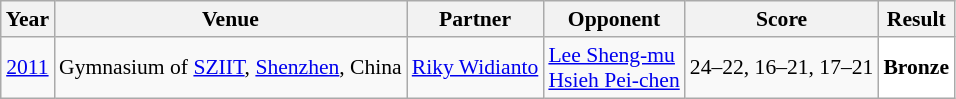<table class="sortable wikitable" style="font-size: 90%">
<tr>
<th>Year</th>
<th>Venue</th>
<th>Partner</th>
<th>Opponent</th>
<th>Score</th>
<th>Result</th>
</tr>
<tr>
<td align="center"><a href='#'>2011</a></td>
<td align="left">Gymnasium of <a href='#'>SZIIT</a>, <a href='#'>Shenzhen</a>, China</td>
<td align="left"> <a href='#'>Riky Widianto</a></td>
<td align="left"> <a href='#'>Lee Sheng-mu</a><br> <a href='#'>Hsieh Pei-chen</a></td>
<td align="left">24–22, 16–21, 17–21</td>
<td style="text-align:left; background:white"> <strong>Bronze</strong></td>
</tr>
</table>
